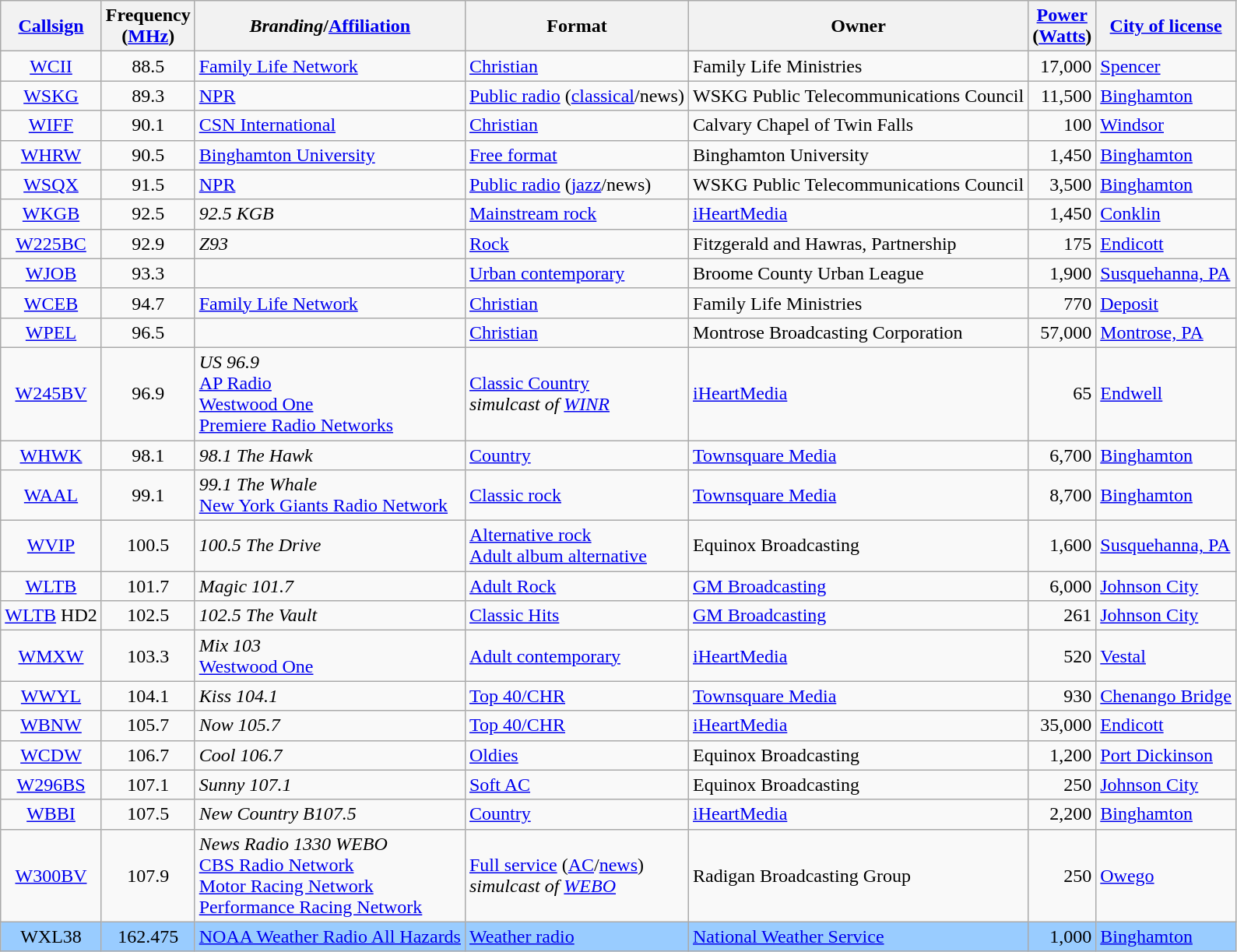<table class="wikitable sortable">
<tr>
<th><a href='#'>Callsign</a></th>
<th>Frequency<br>(<a href='#'>MHz</a>)</th>
<th><em>Branding</em>/<a href='#'>Affiliation</a></th>
<th>Format</th>
<th>Owner</th>
<th><a href='#'>Power</a><br>(<a href='#'>Watts</a>)</th>
<th><a href='#'>City of license</a></th>
</tr>
<tr>
<td style="text-align:center"><a href='#'>WCII</a></td>
<td style="text-align:center">88.5</td>
<td><a href='#'>Family Life Network</a></td>
<td><a href='#'>Christian</a></td>
<td>Family Life Ministries</td>
<td style="text-align:right">17,000</td>
<td><a href='#'>Spencer</a></td>
</tr>
<tr>
<td style="text-align:center"><a href='#'>WSKG</a></td>
<td style="text-align:center">89.3</td>
<td><a href='#'>NPR</a></td>
<td><a href='#'>Public radio</a> (<a href='#'>classical</a>/news)</td>
<td>WSKG Public Telecommunications Council</td>
<td style="text-align:right">11,500</td>
<td><a href='#'>Binghamton</a></td>
</tr>
<tr>
<td style="text-align:center"><a href='#'>WIFF</a></td>
<td style="text-align:center">90.1</td>
<td><a href='#'>CSN International</a></td>
<td><a href='#'>Christian</a></td>
<td>Calvary Chapel of Twin Falls</td>
<td style="text-align:right">100</td>
<td><a href='#'>Windsor</a></td>
</tr>
<tr>
<td style="text-align:center"><a href='#'>WHRW</a></td>
<td style="text-align:center">90.5</td>
<td><a href='#'>Binghamton University</a></td>
<td><a href='#'>Free format</a></td>
<td>Binghamton University</td>
<td style="text-align:right">1,450</td>
<td><a href='#'>Binghamton</a></td>
</tr>
<tr>
<td style="text-align:center"><a href='#'>WSQX</a></td>
<td style="text-align:center">91.5</td>
<td><a href='#'>NPR</a></td>
<td><a href='#'>Public radio</a> (<a href='#'>jazz</a>/news)</td>
<td>WSKG Public Telecommunications Council</td>
<td style="text-align:right">3,500</td>
<td><a href='#'>Binghamton</a></td>
</tr>
<tr>
<td style="text-align:center"><a href='#'>WKGB</a></td>
<td style="text-align:center">92.5</td>
<td><em>92.5 KGB</em></td>
<td><a href='#'>Mainstream rock</a></td>
<td><a href='#'>iHeartMedia</a></td>
<td style="text-align:right">1,450</td>
<td><a href='#'>Conklin</a></td>
</tr>
<tr>
<td style="text-align:center"><a href='#'>W225BC</a></td>
<td style="text-align:center">92.9</td>
<td><em>Z93</em></td>
<td><a href='#'>Rock</a></td>
<td>Fitzgerald and Hawras, Partnership</td>
<td style="text-align:right">175</td>
<td><a href='#'>Endicott</a></td>
</tr>
<tr>
<td style="text-align:center"><a href='#'>WJOB</a></td>
<td style="text-align:center">93.3</td>
<td></td>
<td><a href='#'>Urban contemporary</a></td>
<td>Broome County Urban League</td>
<td style="text-align:right">1,900</td>
<td><a href='#'>Susquehanna, PA</a></td>
</tr>
<tr>
<td style="text-align:center"><a href='#'>WCEB</a></td>
<td style="text-align:center">94.7</td>
<td><a href='#'>Family Life Network</a></td>
<td><a href='#'>Christian</a></td>
<td>Family Life Ministries</td>
<td style="text-align:right">770</td>
<td><a href='#'>Deposit</a></td>
</tr>
<tr>
<td style="text-align:center"><a href='#'>WPEL</a></td>
<td style="text-align:center">96.5</td>
<td></td>
<td><a href='#'>Christian</a></td>
<td>Montrose Broadcasting Corporation</td>
<td style="text-align:right">57,000</td>
<td><a href='#'>Montrose, PA</a></td>
</tr>
<tr>
<td style="text-align:center"><a href='#'>W245BV</a></td>
<td style="text-align:center">96.9</td>
<td><em>US 96.9</em><br><a href='#'>AP Radio</a><br><a href='#'>Westwood One</a><br><a href='#'>Premiere Radio Networks</a></td>
<td><a href='#'>Classic Country</a><br><em>simulcast of <a href='#'>WINR</a></em></td>
<td><a href='#'>iHeartMedia</a></td>
<td style="text-align:right">65</td>
<td><a href='#'>Endwell</a></td>
</tr>
<tr>
<td style="text-align:center"><a href='#'>WHWK</a></td>
<td style="text-align:center">98.1</td>
<td><em>98.1 The Hawk</em></td>
<td><a href='#'>Country</a></td>
<td><a href='#'>Townsquare Media</a></td>
<td style="text-align:right">6,700</td>
<td><a href='#'>Binghamton</a></td>
</tr>
<tr>
<td style="text-align:center"><a href='#'>WAAL</a></td>
<td style="text-align:center">99.1</td>
<td><em>99.1 The Whale</em><br><a href='#'>New York Giants Radio Network</a></td>
<td><a href='#'>Classic rock</a></td>
<td><a href='#'>Townsquare Media</a></td>
<td style="text-align:right">8,700</td>
<td><a href='#'>Binghamton</a></td>
</tr>
<tr>
<td style="text-align:center"><a href='#'>WVIP</a></td>
<td style="text-align:center">100.5</td>
<td><em>100.5 The Drive</em></td>
<td><a href='#'>Alternative rock</a><br><a href='#'>Adult album alternative</a></td>
<td>Equinox Broadcasting</td>
<td style="text-align:right">1,600</td>
<td><a href='#'>Susquehanna, PA</a></td>
</tr>
<tr>
<td style="text-align:center"><a href='#'>WLTB</a></td>
<td style="text-align:center">101.7</td>
<td><em>Magic 101.7</em></td>
<td><a href='#'>Adult Rock</a></td>
<td><a href='#'>GM Broadcasting</a></td>
<td style="text-align:right">6,000</td>
<td><a href='#'>Johnson City</a></td>
</tr>
<tr>
<td style="text-align:center"><a href='#'>WLTB</a> HD2</td>
<td style="text-align:center">102.5</td>
<td><em>102.5 The Vault</em></td>
<td><a href='#'>Classic Hits</a></td>
<td><a href='#'>GM Broadcasting</a></td>
<td style="text-align:right">261</td>
<td><a href='#'>Johnson City</a></td>
</tr>
<tr>
<td style="text-align:center"><a href='#'>WMXW</a></td>
<td style="text-align:center">103.3</td>
<td><em>Mix 103</em><br><a href='#'>Westwood One</a></td>
<td><a href='#'>Adult contemporary</a></td>
<td><a href='#'>iHeartMedia</a></td>
<td style="text-align:right">520</td>
<td><a href='#'>Vestal</a></td>
</tr>
<tr>
<td style="text-align:center"><a href='#'>WWYL</a></td>
<td style="text-align:center">104.1</td>
<td><em>Kiss 104.1</em></td>
<td><a href='#'>Top 40/CHR</a></td>
<td><a href='#'>Townsquare Media</a></td>
<td style="text-align:right">930</td>
<td><a href='#'>Chenango Bridge</a></td>
</tr>
<tr>
<td style="text-align:center"><a href='#'>WBNW</a></td>
<td style="text-align:center">105.7</td>
<td><em>Now 105.7</em></td>
<td><a href='#'>Top 40/CHR</a></td>
<td><a href='#'>iHeartMedia</a></td>
<td style="text-align:right">35,000</td>
<td><a href='#'>Endicott</a></td>
</tr>
<tr>
<td style="text-align:center"><a href='#'>WCDW</a></td>
<td style="text-align:center">106.7</td>
<td><em>Cool 106.7</em></td>
<td><a href='#'>Oldies</a></td>
<td>Equinox Broadcasting</td>
<td style="text-align:right">1,200</td>
<td><a href='#'>Port Dickinson</a></td>
</tr>
<tr>
<td style="text-align:center"><a href='#'>W296BS</a></td>
<td style="text-align:center">107.1</td>
<td><em>Sunny 107.1</em></td>
<td><a href='#'>Soft AC</a></td>
<td>Equinox Broadcasting</td>
<td style="text-align:right">250</td>
<td><a href='#'>Johnson City</a></td>
</tr>
<tr>
<td style="text-align:center"><a href='#'>WBBI</a></td>
<td style="text-align:center">107.5</td>
<td><em>New Country B107.5</em></td>
<td><a href='#'>Country</a></td>
<td><a href='#'>iHeartMedia</a></td>
<td style="text-align:right">2,200</td>
<td><a href='#'>Binghamton</a></td>
</tr>
<tr>
<td style="text-align:center"><a href='#'>W300BV</a></td>
<td style="text-align:center">107.9</td>
<td><em>News Radio 1330 WEBO</em><br><a href='#'>CBS Radio Network</a><br><a href='#'>Motor Racing Network</a><br><a href='#'>Performance Racing Network</a></td>
<td><a href='#'>Full service</a> (<a href='#'>AC</a>/<a href='#'>news</a>)<br><em>simulcast of <a href='#'>WEBO</a></em></td>
<td>Radigan Broadcasting Group</td>
<td style="text-align:right">250</td>
<td><a href='#'>Owego</a></td>
</tr>
<tr>
<td style="background:#99ccff; text-align:center">WXL38</td>
<td style="background:#99ccff; text-align:center">162.475</td>
<td style="background:#99ccff"><a href='#'>NOAA Weather Radio All Hazards</a></td>
<td style="background:#99ccff"><a href='#'>Weather radio</a></td>
<td style="background:#99ccff"><a href='#'>National Weather Service</a></td>
<td style="background:#99ccff; text-align:right">1,000</td>
<td style="background:#99ccff"><a href='#'>Binghamton</a></td>
</tr>
</table>
